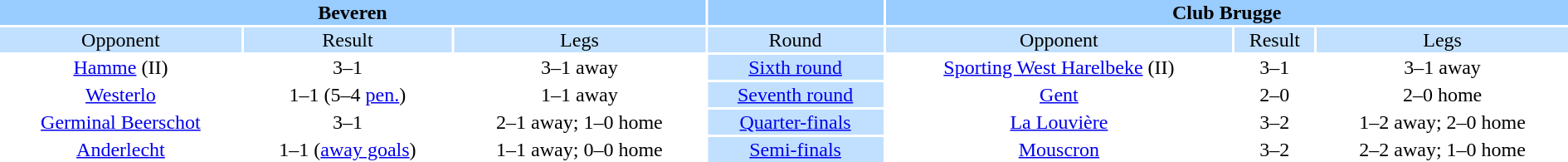<table width="100%" style="text-align:center">
<tr style="vertical-align:top; background:#9cf;">
<th colspan=3 style="width:1*">Beveren</th>
<th></th>
<th colspan=3 style="width:1*">Club Brugge</th>
</tr>
<tr style="vertical-align:top; background:#c1e0ff;">
<td>Opponent</td>
<td>Result</td>
<td>Legs</td>
<td style="background:#c1e0ff;">Round</td>
<td>Opponent</td>
<td>Result</td>
<td>Legs</td>
</tr>
<tr>
<td><a href='#'>Hamme</a> (II)</td>
<td>3–1</td>
<td>3–1 away</td>
<td style="background:#c1e0ff;"><a href='#'>Sixth round</a></td>
<td><a href='#'>Sporting West Harelbeke</a> (II)</td>
<td>3–1</td>
<td>3–1 away</td>
</tr>
<tr>
<td><a href='#'>Westerlo</a></td>
<td>1–1 (5–4 <a href='#'>pen.</a>)</td>
<td>1–1 away</td>
<td style="background:#c1e0ff;"><a href='#'>Seventh round</a></td>
<td><a href='#'>Gent</a></td>
<td>2–0</td>
<td>2–0 home</td>
</tr>
<tr>
<td><a href='#'>Germinal Beerschot</a></td>
<td>3–1</td>
<td>2–1 away; 1–0 home</td>
<td style="background:#c1e0ff;"><a href='#'>Quarter-finals</a></td>
<td><a href='#'>La Louvière</a></td>
<td>3–2</td>
<td>1–2 away; 2–0 home</td>
</tr>
<tr>
<td><a href='#'>Anderlecht</a></td>
<td>1–1 (<a href='#'>away goals</a>)</td>
<td>1–1 away; 0–0 home</td>
<td style="background:#c1e0ff;"><a href='#'>Semi-finals</a></td>
<td><a href='#'>Mouscron</a></td>
<td>3–2</td>
<td>2–2 away; 1–0 home</td>
</tr>
</table>
